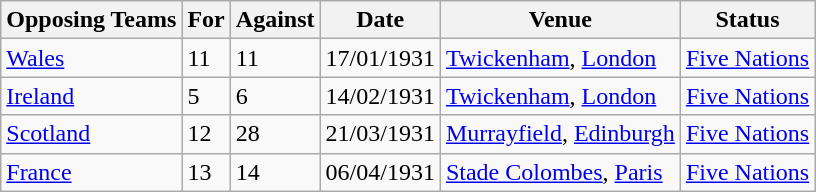<table class="wikitable">
<tr>
<th>Opposing Teams</th>
<th>For</th>
<th>Against</th>
<th>Date</th>
<th>Venue</th>
<th>Status</th>
</tr>
<tr>
<td><a href='#'>Wales</a></td>
<td>11</td>
<td>11</td>
<td>17/01/1931</td>
<td><a href='#'>Twickenham</a>, <a href='#'>London</a></td>
<td><a href='#'>Five Nations</a></td>
</tr>
<tr>
<td><a href='#'>Ireland</a></td>
<td>5</td>
<td>6</td>
<td>14/02/1931</td>
<td><a href='#'>Twickenham</a>, <a href='#'>London</a></td>
<td><a href='#'>Five Nations</a></td>
</tr>
<tr>
<td><a href='#'>Scotland</a></td>
<td>12</td>
<td>28</td>
<td>21/03/1931</td>
<td><a href='#'>Murrayfield</a>, <a href='#'>Edinburgh</a></td>
<td><a href='#'>Five Nations</a></td>
</tr>
<tr>
<td><a href='#'>France</a></td>
<td>13</td>
<td>14</td>
<td>06/04/1931</td>
<td><a href='#'>Stade Colombes</a>, <a href='#'>Paris</a></td>
<td><a href='#'>Five Nations</a></td>
</tr>
</table>
